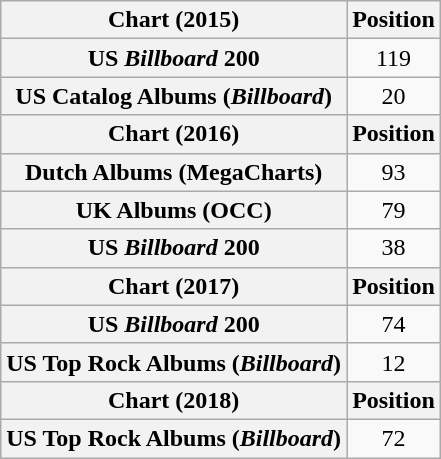<table class="wikitable sortable plainrowheaders" style="text-align:center">
<tr>
<th scope="col">Chart (2015)</th>
<th scope="col">Position</th>
</tr>
<tr>
<th scope="row">US <em>Billboard</em> 200</th>
<td>119</td>
</tr>
<tr>
<th scope="row">US Catalog Albums (<em>Billboard</em>)</th>
<td>20</td>
</tr>
<tr>
<th>Chart (2016)</th>
<th>Position</th>
</tr>
<tr>
<th scope="row">Dutch Albums (MegaCharts)</th>
<td>93</td>
</tr>
<tr>
<th scope="row">UK Albums (OCC)</th>
<td>79</td>
</tr>
<tr>
<th scope="row">US <em>Billboard</em> 200</th>
<td>38</td>
</tr>
<tr>
<th scope="col">Chart (2017)</th>
<th scope="col">Position</th>
</tr>
<tr>
<th scope="row">US <em>Billboard</em> 200</th>
<td>74</td>
</tr>
<tr>
<th scope="row">US Top Rock Albums (<em>Billboard</em>)</th>
<td>12</td>
</tr>
<tr>
<th scope="col">Chart (2018)</th>
<th scope="col">Position</th>
</tr>
<tr>
<th scope="row">US Top Rock Albums (<em>Billboard</em>)</th>
<td>72</td>
</tr>
</table>
